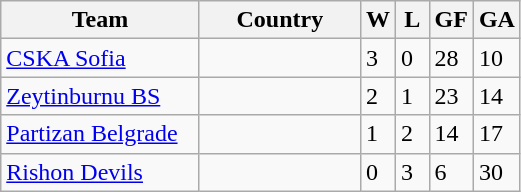<table class="wikitable">
<tr>
<th width="125">Team</th>
<th width="100">Country</th>
<th width="15">W</th>
<th width="15">L</th>
<th width="15">GF</th>
<th width="15">GA</th>
</tr>
<tr>
<td><a href='#'>CSKA Sofia</a></td>
<td></td>
<td>3</td>
<td>0</td>
<td>28</td>
<td>10</td>
</tr>
<tr>
<td><a href='#'>Zeytinburnu BS</a></td>
<td></td>
<td>2</td>
<td>1</td>
<td>23</td>
<td>14</td>
</tr>
<tr>
<td><a href='#'>Partizan Belgrade</a></td>
<td></td>
<td>1</td>
<td>2</td>
<td>14</td>
<td>17</td>
</tr>
<tr>
<td><a href='#'>Rishon Devils</a></td>
<td></td>
<td>0</td>
<td>3</td>
<td>6</td>
<td>30</td>
</tr>
</table>
